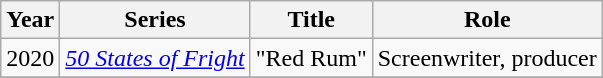<table class="wikitable sortable">
<tr>
<th>Year</th>
<th>Series</th>
<th>Title</th>
<th>Role</th>
</tr>
<tr>
<td>2020</td>
<td><em><a href='#'>50 States of Fright</a></em></td>
<td>"Red Rum"</td>
<td>Screenwriter, producer</td>
</tr>
<tr>
</tr>
</table>
